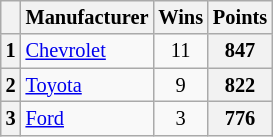<table class="wikitable" style="font-size:85%; text-align:center;">
<tr>
<th></th>
<th>Manufacturer</th>
<th>Wins</th>
<th>Points</th>
</tr>
<tr>
<th>1</th>
<td align=left><a href='#'>Chevrolet</a></td>
<td>11</td>
<th>847</th>
</tr>
<tr>
<th>2</th>
<td align=left><a href='#'>Toyota</a></td>
<td>9</td>
<th>822</th>
</tr>
<tr>
<th>3</th>
<td align=left><a href='#'>Ford</a></td>
<td>3</td>
<th>776</th>
</tr>
</table>
